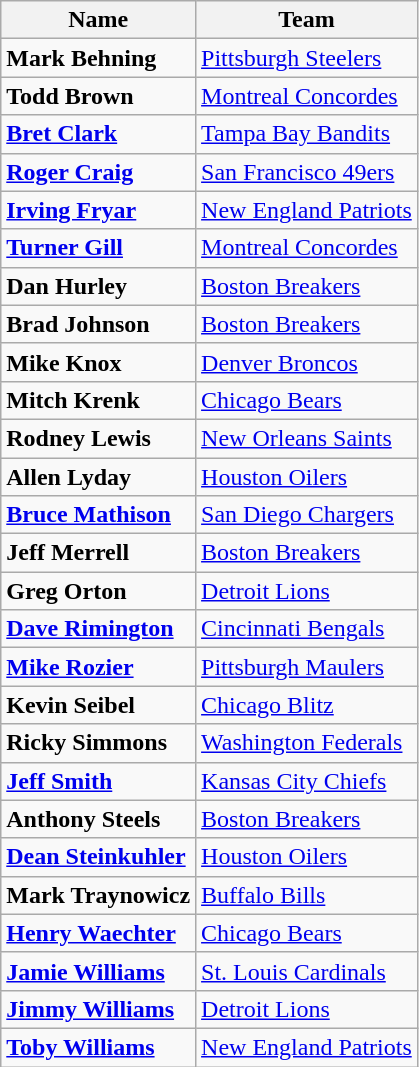<table class="wikitable">
<tr>
<th>Name</th>
<th>Team</th>
</tr>
<tr>
<td><strong>Mark Behning</strong></td>
<td><a href='#'>Pittsburgh Steelers</a></td>
</tr>
<tr>
<td><strong>Todd Brown</strong></td>
<td><a href='#'>Montreal Concordes</a></td>
</tr>
<tr>
<td><strong><a href='#'>Bret Clark</a></strong></td>
<td><a href='#'>Tampa Bay Bandits</a></td>
</tr>
<tr>
<td><strong><a href='#'>Roger Craig</a></strong></td>
<td><a href='#'>San Francisco 49ers</a></td>
</tr>
<tr>
<td><strong><a href='#'>Irving Fryar</a></strong></td>
<td><a href='#'>New England Patriots</a></td>
</tr>
<tr>
<td><strong><a href='#'>Turner Gill</a></strong></td>
<td><a href='#'>Montreal Concordes</a></td>
</tr>
<tr>
<td><strong>Dan Hurley</strong></td>
<td><a href='#'>Boston Breakers</a></td>
</tr>
<tr>
<td><strong>Brad Johnson</strong></td>
<td><a href='#'>Boston Breakers</a></td>
</tr>
<tr>
<td><strong>Mike Knox</strong></td>
<td><a href='#'>Denver Broncos</a></td>
</tr>
<tr>
<td><strong>Mitch Krenk</strong></td>
<td><a href='#'>Chicago Bears</a></td>
</tr>
<tr>
<td><strong>Rodney Lewis</strong></td>
<td><a href='#'>New Orleans Saints</a></td>
</tr>
<tr>
<td><strong>Allen Lyday</strong></td>
<td><a href='#'>Houston Oilers</a></td>
</tr>
<tr>
<td><strong><a href='#'>Bruce Mathison</a></strong></td>
<td><a href='#'>San Diego Chargers</a></td>
</tr>
<tr>
<td><strong>Jeff Merrell</strong></td>
<td><a href='#'>Boston Breakers</a></td>
</tr>
<tr>
<td><strong>Greg Orton</strong></td>
<td><a href='#'>Detroit Lions</a></td>
</tr>
<tr>
<td><strong><a href='#'>Dave Rimington</a></strong></td>
<td><a href='#'>Cincinnati Bengals</a></td>
</tr>
<tr>
<td><strong><a href='#'>Mike Rozier</a></strong></td>
<td><a href='#'>Pittsburgh Maulers</a></td>
</tr>
<tr>
<td><strong>Kevin Seibel</strong></td>
<td><a href='#'>Chicago Blitz</a></td>
</tr>
<tr>
<td><strong>Ricky Simmons</strong></td>
<td><a href='#'>Washington Federals</a></td>
</tr>
<tr>
<td><strong><a href='#'>Jeff Smith</a></strong></td>
<td><a href='#'>Kansas City Chiefs</a></td>
</tr>
<tr>
<td><strong>Anthony Steels</strong></td>
<td><a href='#'>Boston Breakers</a></td>
</tr>
<tr>
<td><strong><a href='#'>Dean Steinkuhler</a></strong></td>
<td><a href='#'>Houston Oilers</a></td>
</tr>
<tr>
<td><strong>Mark Traynowicz</strong></td>
<td><a href='#'>Buffalo Bills</a></td>
</tr>
<tr>
<td><strong><a href='#'>Henry Waechter</a></strong></td>
<td><a href='#'>Chicago Bears</a></td>
</tr>
<tr>
<td><strong><a href='#'>Jamie Williams</a></strong></td>
<td><a href='#'>St. Louis Cardinals</a></td>
</tr>
<tr>
<td><strong><a href='#'>Jimmy Williams</a></strong></td>
<td><a href='#'>Detroit Lions</a></td>
</tr>
<tr>
<td><strong><a href='#'>Toby Williams</a></strong></td>
<td><a href='#'>New England Patriots</a></td>
</tr>
</table>
